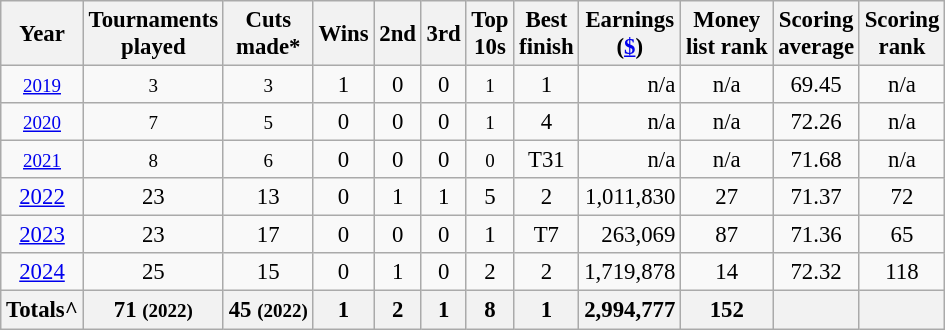<table class="wikitable" style="text-align:center; font-size: 95%;">
<tr>
<th>Year</th>
<th>Tournaments <br>played</th>
<th>Cuts <br>made*</th>
<th>Wins</th>
<th>2nd</th>
<th>3rd</th>
<th>Top <br>10s</th>
<th>Best <br>finish</th>
<th>Earnings<br>(<a href='#'>$</a>)</th>
<th>Money<br>list rank</th>
<th>Scoring <br> average</th>
<th>Scoring<br>rank</th>
</tr>
<tr>
<td><small><a href='#'>2019</a></small></td>
<td><small>3</small></td>
<td><small>3</small></td>
<td>1</td>
<td>0</td>
<td>0</td>
<td><small>1</small></td>
<td>1</td>
<td align=right>n/a</td>
<td>n/a</td>
<td>69.45</td>
<td>n/a</td>
</tr>
<tr>
<td><small><a href='#'>2020</a></small></td>
<td><small>7</small></td>
<td><small>5</small></td>
<td>0</td>
<td>0</td>
<td>0</td>
<td><small>1</small></td>
<td>4</td>
<td align=right>n/a</td>
<td>n/a</td>
<td>72.26</td>
<td>n/a</td>
</tr>
<tr>
<td><small><a href='#'>2021</a></small></td>
<td><small>8</small></td>
<td><small>6</small></td>
<td>0</td>
<td>0</td>
<td>0</td>
<td><small>0</small></td>
<td>T31</td>
<td align=right>n/a</td>
<td>n/a</td>
<td>71.68</td>
<td>n/a</td>
</tr>
<tr>
<td><a href='#'>2022</a></td>
<td>23</td>
<td>13</td>
<td>0</td>
<td>1</td>
<td>1</td>
<td>5</td>
<td>2</td>
<td align=right>1,011,830</td>
<td>27</td>
<td>71.37</td>
<td>72</td>
</tr>
<tr>
<td><a href='#'>2023</a></td>
<td>23</td>
<td>17</td>
<td>0</td>
<td>0</td>
<td>0</td>
<td>1</td>
<td>T7</td>
<td align=right>263,069</td>
<td>87</td>
<td>71.36</td>
<td>65</td>
</tr>
<tr>
<td><a href='#'>2024</a></td>
<td>25</td>
<td>15</td>
<td>0</td>
<td>1</td>
<td>0</td>
<td>2</td>
<td>2</td>
<td align=right>1,719,878</td>
<td>14</td>
<td>72.32</td>
<td>118</td>
</tr>
<tr>
<th>Totals^</th>
<th>71 <small>(2022)</small> </th>
<th>45 <small>(2022)</small> </th>
<th>1 </th>
<th>2 </th>
<th>1 </th>
<th>8 </th>
<th>1 </th>
<th align=right>2,994,777 </th>
<th>152 </th>
<th></th>
<th></th>
</tr>
</table>
